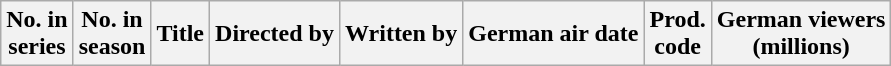<table class="wikitable">
<tr>
<th>No. in<br>series</th>
<th>No. in<br>season</th>
<th>Title</th>
<th>Directed by</th>
<th>Written by</th>
<th>German air date</th>
<th>Prod.<br>code</th>
<th>German viewers<br>(millions)<br>



</th>
</tr>
</table>
